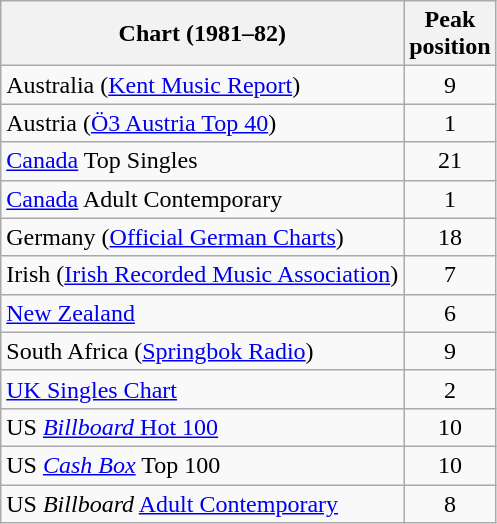<table class="wikitable sortable">
<tr>
<th align="left">Chart (1981–82)</th>
<th align="left">Peak<br>position</th>
</tr>
<tr>
<td>Australia (<a href='#'>Kent Music Report</a>)</td>
<td style="text-align:center;">9</td>
</tr>
<tr>
<td>Austria (<a href='#'>Ö3 Austria Top 40</a>)</td>
<td style="text-align:center;">1</td>
</tr>
<tr>
<td><a href='#'>Canada</a> Top Singles</td>
<td style="text-align:center;">21</td>
</tr>
<tr>
<td><a href='#'>Canada</a> Adult Contemporary</td>
<td style="text-align:center;">1</td>
</tr>
<tr>
<td>Germany (<a href='#'>Official German Charts</a>)</td>
<td style="text-align:center;">18</td>
</tr>
<tr>
<td>Irish (<a href='#'>Irish Recorded Music Association</a>)</td>
<td style="text-align:center;">7</td>
</tr>
<tr>
<td><a href='#'>New Zealand</a></td>
<td style="text-align:center;">6</td>
</tr>
<tr>
<td>South Africa (<a href='#'>Springbok Radio</a>)</td>
<td align="center">9</td>
</tr>
<tr>
<td><a href='#'>UK Singles Chart</a></td>
<td style="text-align:center;">2</td>
</tr>
<tr>
<td>US <a href='#'><em>Billboard</em> Hot 100</a></td>
<td style="text-align:center;">10</td>
</tr>
<tr>
<td>US <em><a href='#'>Cash Box</a></em> Top 100</td>
<td style="text-align:center;">10</td>
</tr>
<tr>
<td>US <em>Billboard</em> <a href='#'>Adult Contemporary</a></td>
<td align="center">8</td>
</tr>
</table>
